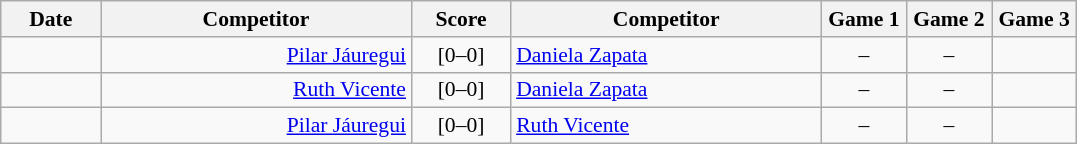<table class="wikitable" style="text-align:center; font-size:90% ">
<tr>
<th width="60">Date</th>
<th width="200" align="right">Competitor</th>
<th width="60">Score</th>
<th width="200" align="left">Competitor</th>
<th width="50">Game 1</th>
<th width="50">Game 2</th>
<th width="50">Game 3</th>
</tr>
<tr>
<td></td>
<td align="right"><a href='#'>Pilar Jáuregui</a> </td>
<td align="center">[0–0]</td>
<td align="left"> <a href='#'>Daniela Zapata</a></td>
<td>–</td>
<td>–</td>
<td></td>
</tr>
<tr>
<td></td>
<td align="right"><a href='#'>Ruth Vicente</a> </td>
<td align="center">[0–0]</td>
<td align="left"> <a href='#'>Daniela Zapata</a></td>
<td>–</td>
<td>–</td>
<td></td>
</tr>
<tr>
<td></td>
<td align="right"><a href='#'>Pilar Jáuregui</a> </td>
<td align="center">[0–0]</td>
<td align="left"> <a href='#'>Ruth Vicente</a></td>
<td>–</td>
<td>–</td>
<td></td>
</tr>
</table>
